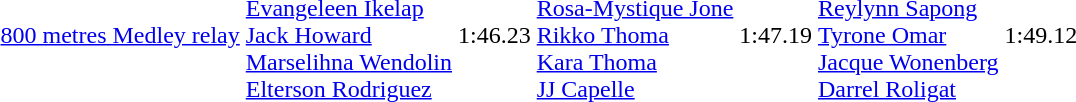<table>
<tr>
<td><a href='#'>800 metres Medley relay</a></td>
<td><br><a href='#'>Evangeleen Ikelap</a><br><a href='#'>Jack Howard</a><br><a href='#'>Marselihna Wendolin</a><br><a href='#'>Elterson Rodriguez</a></td>
<td>1:46.23</td>
<td><br><a href='#'>Rosa-Mystique Jone</a><br><a href='#'>Rikko Thoma</a><br><a href='#'>Kara Thoma</a><br><a href='#'>JJ Capelle</a></td>
<td>1:47.19</td>
<td><br><a href='#'>Reylynn Sapong</a><br><a href='#'>Tyrone Omar</a><br><a href='#'>Jacque Wonenberg</a><br><a href='#'>Darrel Roligat</a></td>
<td>1:49.12</td>
</tr>
</table>
